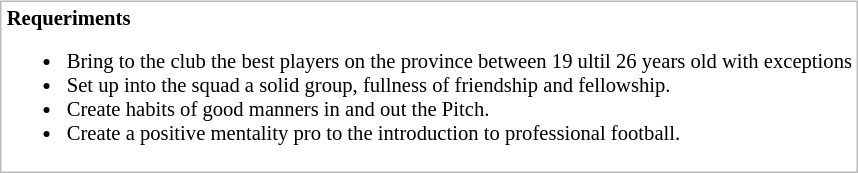<table style="float: right; border: 1px solid #BBB; margin: .41em 0 0 .2em;">
<tr style="font-size: 86%;">
<td style="vertical-align: top;"><strong>Requeriments</strong><br><ul><li>Bring to the club the best players on the province between 19 ultil 26 years old with exceptions</li><li>Set up into the squad a solid group, fullness of friendship and fellowship.</li><li>Create habits of good manners in and out the Pitch.</li><li>Create a positive mentality pro to the introduction to professional football.</li></ul></td>
</tr>
</table>
